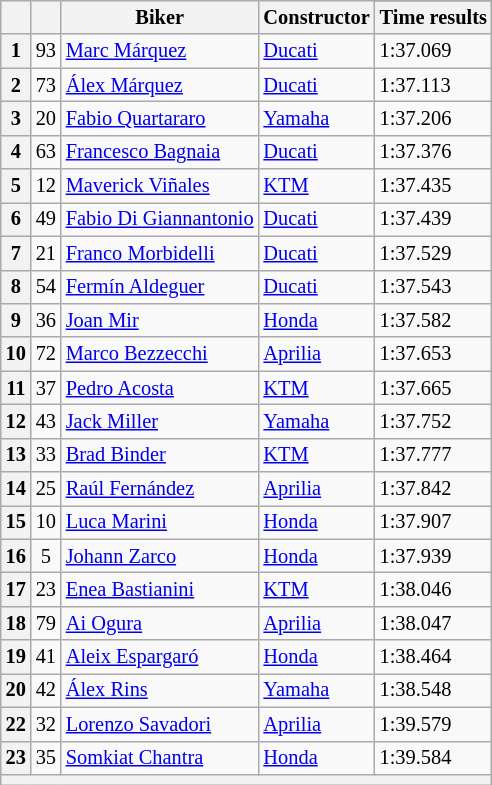<table class="wikitable sortable" style="font-size: 85%;">
<tr>
<th rowspan="2"></th>
<th rowspan="2"></th>
<th rowspan="2">Biker</th>
<th rowspan="2">Constructor</th>
</tr>
<tr>
<th scope="col">Time results</th>
</tr>
<tr>
<th scope="row">1</th>
<td align="center">93</td>
<td> <a href='#'>Marc Márquez</a></td>
<td><a href='#'>Ducati</a></td>
<td>1:37.069</td>
</tr>
<tr>
<th scope="row">2</th>
<td align="center">73</td>
<td> <a href='#'>Álex Márquez</a></td>
<td><a href='#'>Ducati</a></td>
<td>1:37.113</td>
</tr>
<tr>
<th scope="row">3</th>
<td align="center">20</td>
<td> <a href='#'>Fabio Quartararo</a></td>
<td><a href='#'>Yamaha</a></td>
<td>1:37.206</td>
</tr>
<tr>
<th scope="row">4</th>
<td align="center">63</td>
<td> <a href='#'>Francesco Bagnaia</a></td>
<td><a href='#'>Ducati</a></td>
<td>1:37.376</td>
</tr>
<tr>
<th scope="row">5</th>
<td align="center">12</td>
<td> <a href='#'>Maverick Viñales</a></td>
<td><a href='#'>KTM</a></td>
<td>1:37.435</td>
</tr>
<tr>
<th scope="row">6</th>
<td align="center">49</td>
<td> <a href='#'>Fabio Di Giannantonio</a></td>
<td><a href='#'>Ducati</a></td>
<td>1:37.439</td>
</tr>
<tr>
<th scope="row">7</th>
<td align="center">21</td>
<td>  <a href='#'>Franco Morbidelli</a></td>
<td><a href='#'>Ducati</a></td>
<td>1:37.529</td>
</tr>
<tr>
<th scope="row">8</th>
<td align="center">54</td>
<td> <a href='#'>Fermín Aldeguer</a></td>
<td><a href='#'>Ducati</a></td>
<td>1:37.543</td>
</tr>
<tr>
<th scope="row">9</th>
<td align="center">36</td>
<td> <a href='#'>Joan Mir</a></td>
<td><a href='#'>Honda</a></td>
<td>1:37.582</td>
</tr>
<tr>
<th scope="row">10</th>
<td align="center">72</td>
<td> <a href='#'>Marco Bezzecchi</a></td>
<td><a href='#'>Aprilia</a></td>
<td>1:37.653</td>
</tr>
<tr>
<th scope="row">11</th>
<td align="center">37</td>
<td> <a href='#'>Pedro Acosta</a></td>
<td><a href='#'>KTM</a></td>
<td>1:37.665</td>
</tr>
<tr>
<th scope="row">12</th>
<td align="center">43</td>
<td> <a href='#'>Jack Miller</a></td>
<td><a href='#'>Yamaha</a></td>
<td>1:37.752</td>
</tr>
<tr>
<th scope="row">13</th>
<td align="center">33</td>
<td> <a href='#'>Brad Binder</a></td>
<td><a href='#'>KTM</a></td>
<td>1:37.777</td>
</tr>
<tr>
<th scope="row">14</th>
<td align="center">25</td>
<td> <a href='#'>Raúl Fernández</a></td>
<td><a href='#'>Aprilia</a></td>
<td>1:37.842</td>
</tr>
<tr>
<th scope="row">15</th>
<td align="center">10</td>
<td> <a href='#'>Luca Marini</a></td>
<td><a href='#'>Honda</a></td>
<td>1:37.907</td>
</tr>
<tr>
<th scope="row">16</th>
<td align="center">5</td>
<td> <a href='#'>Johann Zarco</a></td>
<td><a href='#'>Honda</a></td>
<td>1:37.939</td>
</tr>
<tr>
<th scope="row">17</th>
<td align="center">23</td>
<td> <a href='#'>Enea Bastianini</a></td>
<td><a href='#'>KTM</a></td>
<td>1:38.046</td>
</tr>
<tr>
<th scope="row">18</th>
<td align="center">79</td>
<td> <a href='#'>Ai Ogura</a></td>
<td><a href='#'>Aprilia</a></td>
<td>1:38.047</td>
</tr>
<tr>
<th scope="row">19</th>
<td align="center">41</td>
<td> <a href='#'>Aleix Espargaró</a></td>
<td><a href='#'>Honda</a></td>
<td>1:38.464</td>
</tr>
<tr>
<th scope="row">20</th>
<td align="center">42</td>
<td> <a href='#'>Álex Rins</a></td>
<td><a href='#'>Yamaha</a></td>
<td>1:38.548</td>
</tr>
<tr>
<th scope="row">22</th>
<td align="center">32</td>
<td> <a href='#'>Lorenzo Savadori</a></td>
<td><a href='#'>Aprilia</a></td>
<td>1:39.579</td>
</tr>
<tr>
<th scope="row">23</th>
<td align="center">35</td>
<td> <a href='#'>Somkiat Chantra</a></td>
<td><a href='#'>Honda</a></td>
<td>1:39.584</td>
</tr>
<tr>
<th colspan="7"></th>
</tr>
</table>
